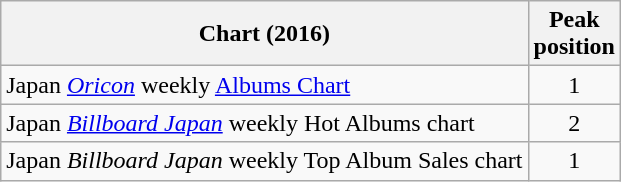<table class="wikitable sortable">
<tr>
<th>Chart (2016)</th>
<th>Peak<br>position</th>
</tr>
<tr>
<td>Japan <em><a href='#'>Oricon</a></em> weekly <a href='#'>Albums Chart</a></td>
<td align="center">1</td>
</tr>
<tr>
<td>Japan <em><a href='#'>Billboard Japan</a></em> weekly Hot Albums chart</td>
<td align="center">2</td>
</tr>
<tr>
<td>Japan <em>Billboard Japan</em> weekly Top Album Sales chart</td>
<td align="center">1</td>
</tr>
</table>
